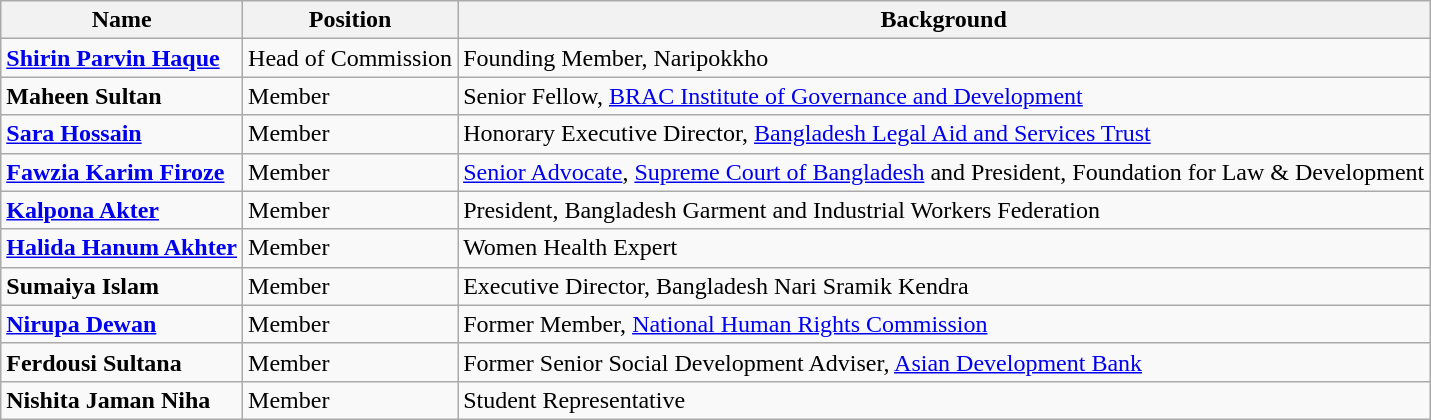<table class="wikitable">
<tr>
<th>Name</th>
<th>Position</th>
<th>Background</th>
</tr>
<tr>
<td><strong><a href='#'>Shirin Parvin Haque</a></strong></td>
<td>Head of Commission</td>
<td>Founding Member, Naripokkho</td>
</tr>
<tr>
<td><strong>Maheen Sultan</strong></td>
<td>Member</td>
<td>Senior Fellow, <a href='#'>BRAC Institute of Governance and Development</a></td>
</tr>
<tr>
<td><strong><a href='#'>Sara Hossain</a></strong></td>
<td>Member</td>
<td>Honorary Executive Director, <a href='#'>Bangladesh Legal Aid and Services Trust</a></td>
</tr>
<tr>
<td><strong><a href='#'>Fawzia Karim Firoze</a></strong></td>
<td>Member</td>
<td><a href='#'>Senior Advocate</a>, <a href='#'>Supreme Court of Bangladesh</a> and President, Foundation for Law & Development</td>
</tr>
<tr>
<td><strong><a href='#'>Kalpona Akter</a></strong></td>
<td>Member</td>
<td>President, Bangladesh Garment and Industrial Workers Federation</td>
</tr>
<tr>
<td><strong><a href='#'>Halida Hanum Akhter</a></strong></td>
<td>Member</td>
<td>Women Health Expert</td>
</tr>
<tr>
<td><strong>Sumaiya Islam</strong></td>
<td>Member</td>
<td>Executive Director, Bangladesh Nari Sramik Kendra</td>
</tr>
<tr>
<td><strong><a href='#'>Nirupa Dewan</a></strong></td>
<td>Member</td>
<td>Former Member, <a href='#'>National Human Rights Commission</a></td>
</tr>
<tr>
<td><strong>Ferdousi Sultana</strong></td>
<td>Member</td>
<td>Former Senior Social Development Adviser, <a href='#'>Asian Development Bank</a></td>
</tr>
<tr>
<td><strong>Nishita Jaman Niha</strong></td>
<td>Member</td>
<td>Student Representative</td>
</tr>
</table>
